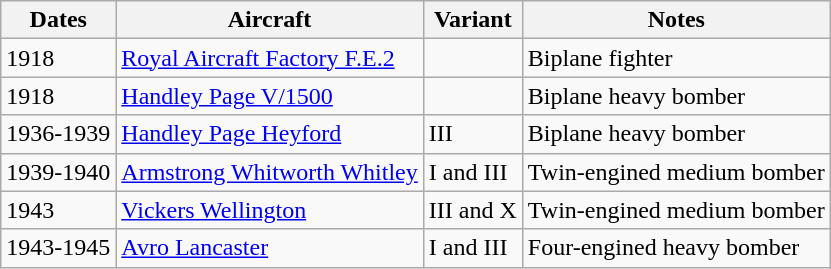<table class="wikitable">
<tr>
<th>Dates</th>
<th>Aircraft</th>
<th>Variant</th>
<th>Notes</th>
</tr>
<tr>
<td>1918</td>
<td><a href='#'>Royal Aircraft Factory F.E.2</a></td>
<td></td>
<td>Biplane fighter</td>
</tr>
<tr>
<td>1918</td>
<td><a href='#'>Handley Page V/1500</a></td>
<td></td>
<td>Biplane heavy bomber</td>
</tr>
<tr>
<td>1936-1939</td>
<td><a href='#'>Handley Page Heyford</a></td>
<td>III</td>
<td>Biplane heavy bomber</td>
</tr>
<tr>
<td>1939-1940</td>
<td><a href='#'>Armstrong Whitworth Whitley</a></td>
<td>I and III</td>
<td>Twin-engined medium bomber</td>
</tr>
<tr>
<td>1943</td>
<td><a href='#'>Vickers Wellington</a></td>
<td>III and X</td>
<td>Twin-engined medium bomber</td>
</tr>
<tr>
<td>1943-1945</td>
<td><a href='#'>Avro Lancaster</a></td>
<td>I and III</td>
<td>Four-engined heavy bomber</td>
</tr>
</table>
